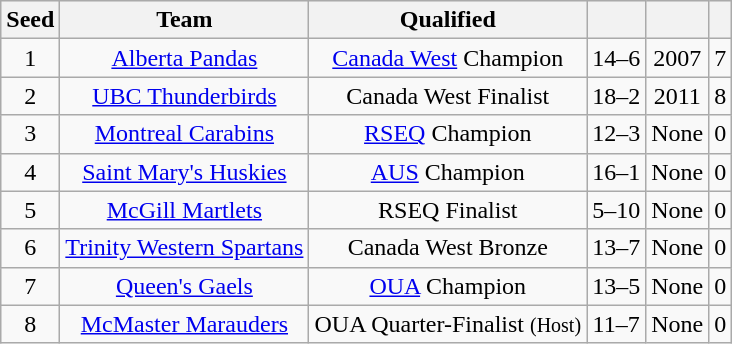<table class="wikitable sortable" style="text-align: center;">
<tr bgcolor="#efefef" align=center>
<th align=left>Seed</th>
<th align=left>Team</th>
<th align=left>Qualified</th>
<th align=left></th>
<th align=left></th>
<th align=left></th>
</tr>
<tr align=center>
<td>1</td>
<td><a href='#'>Alberta Pandas</a></td>
<td><a href='#'>Canada West</a> Champion</td>
<td>14–6</td>
<td>2007</td>
<td>7</td>
</tr>
<tr align=center>
<td>2</td>
<td><a href='#'>UBC Thunderbirds</a></td>
<td>Canada West Finalist</td>
<td>18–2</td>
<td>2011</td>
<td>8</td>
</tr>
<tr align=center>
<td>3</td>
<td><a href='#'>Montreal Carabins</a></td>
<td><a href='#'>RSEQ</a> Champion</td>
<td>12–3</td>
<td>None</td>
<td>0</td>
</tr>
<tr align=center>
<td>4</td>
<td><a href='#'>Saint Mary's Huskies</a></td>
<td><a href='#'>AUS</a> Champion</td>
<td>16–1</td>
<td>None</td>
<td>0</td>
</tr>
<tr align=center>
<td>5</td>
<td><a href='#'>McGill Martlets</a></td>
<td>RSEQ Finalist</td>
<td>5–10</td>
<td>None</td>
<td>0</td>
</tr>
<tr align=center>
<td>6</td>
<td><a href='#'>Trinity Western Spartans</a></td>
<td>Canada West Bronze</td>
<td>13–7</td>
<td>None</td>
<td>0</td>
</tr>
<tr align=center>
<td>7</td>
<td><a href='#'>Queen's Gaels</a></td>
<td><a href='#'>OUA</a> Champion</td>
<td>13–5</td>
<td>None</td>
<td>0</td>
</tr>
<tr align=center>
<td>8</td>
<td><a href='#'>McMaster Marauders</a></td>
<td>OUA Quarter-Finalist <small>(Host)</small></td>
<td>11–7</td>
<td>None</td>
<td>0</td>
</tr>
</table>
